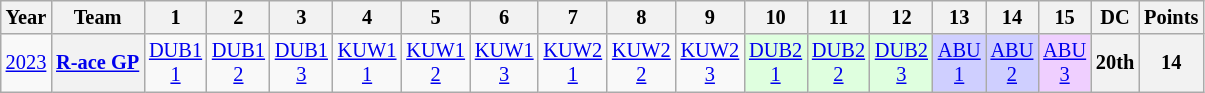<table class="wikitable" style="text-align:center; font-size:85%;">
<tr>
<th>Year</th>
<th>Team</th>
<th>1</th>
<th>2</th>
<th>3</th>
<th>4</th>
<th>5</th>
<th>6</th>
<th>7</th>
<th>8</th>
<th>9</th>
<th>10</th>
<th>11</th>
<th>12</th>
<th>13</th>
<th>14</th>
<th>15</th>
<th>DC</th>
<th>Points</th>
</tr>
<tr>
<td><a href='#'>2023</a></td>
<th nowrap><a href='#'>R-ace GP</a></th>
<td><a href='#'>DUB1<br>1</a></td>
<td><a href='#'>DUB1<br>2</a></td>
<td><a href='#'>DUB1<br>3</a></td>
<td><a href='#'>KUW1<br>1</a></td>
<td><a href='#'>KUW1<br>2</a></td>
<td><a href='#'>KUW1<br>3</a></td>
<td><a href='#'>KUW2<br>1</a></td>
<td><a href='#'>KUW2<br>2</a></td>
<td><a href='#'>KUW2<br>3</a></td>
<td style="background:#DFFFDF;"><a href='#'>DUB2<br>1</a><br></td>
<td style="background:#DFFFDF;"><a href='#'>DUB2<br>2</a><br></td>
<td style="background:#DFFFDF;"><a href='#'>DUB2<br>3</a><br></td>
<td style="background:#CFCFFF;"><a href='#'>ABU<br>1</a><br></td>
<td style="background:#CFCFFF;"><a href='#'>ABU<br>2</a><br></td>
<td style="background:#EFCFFF;"><a href='#'>ABU<br>3</a><br></td>
<th>20th</th>
<th>14</th>
</tr>
</table>
